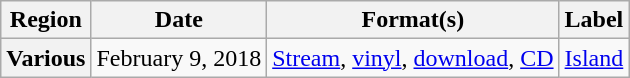<table class="wikitable plainrowheaders">
<tr>
<th scope="col">Region</th>
<th scope="col">Date</th>
<th scope="col">Format(s)</th>
<th scope="col">Label</th>
</tr>
<tr>
<th scope="row">Various</th>
<td>February 9, 2018</td>
<td><a href='#'>Stream</a>, <a href='#'>vinyl</a>, <a href='#'>download</a>, <a href='#'>CD</a></td>
<td><a href='#'>Island</a></td>
</tr>
</table>
